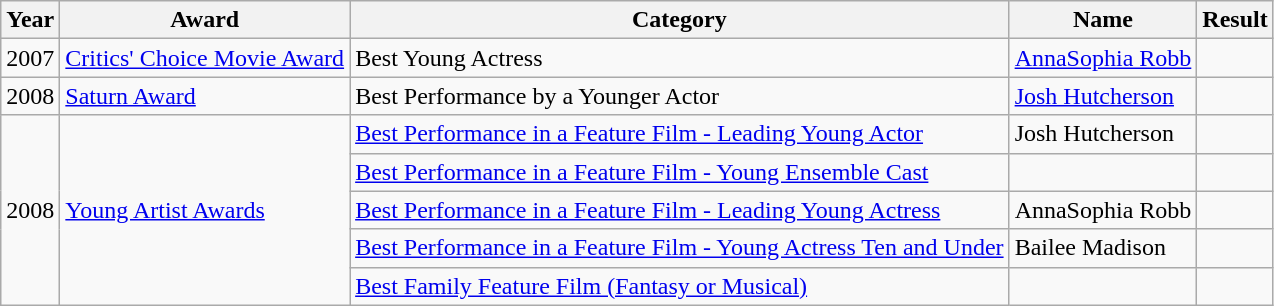<table class="wikitable sortable plainrowheaders">
<tr>
<th>Year</th>
<th>Award</th>
<th>Category</th>
<th>Name</th>
<th>Result</th>
</tr>
<tr>
<td>2007</td>
<td><a href='#'>Critics' Choice Movie Award</a></td>
<td>Best Young Actress</td>
<td><a href='#'>AnnaSophia Robb</a></td>
<td></td>
</tr>
<tr>
<td>2008</td>
<td><a href='#'>Saturn Award</a></td>
<td>Best Performance by a Younger Actor</td>
<td><a href='#'>Josh Hutcherson</a></td>
<td></td>
</tr>
<tr>
<td rowspan="5">2008</td>
<td rowspan="5"><a href='#'>Young Artist Awards</a></td>
<td><a href='#'>Best Performance in a Feature Film - Leading Young Actor</a></td>
<td>Josh Hutcherson</td>
<td></td>
</tr>
<tr>
<td><a href='#'>Best Performance in a Feature Film - Young Ensemble Cast</a></td>
<td></td>
<td></td>
</tr>
<tr>
<td><a href='#'>Best Performance in a Feature Film - Leading Young Actress</a></td>
<td>AnnaSophia Robb</td>
<td></td>
</tr>
<tr>
<td><a href='#'>Best Performance in a Feature Film - Young Actress Ten and Under</a></td>
<td>Bailee Madison</td>
<td></td>
</tr>
<tr>
<td><a href='#'>Best Family Feature Film (Fantasy or Musical)</a></td>
<td></td>
<td></td>
</tr>
</table>
